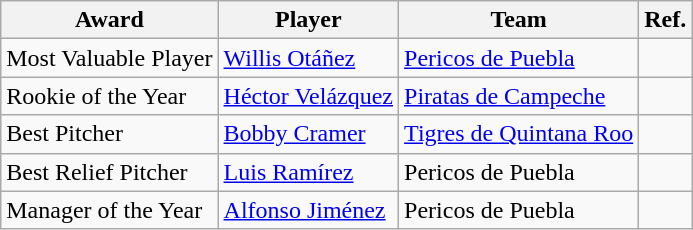<table class="wikitable">
<tr>
<th>Award</th>
<th>Player</th>
<th>Team</th>
<th>Ref.</th>
</tr>
<tr>
<td scope="row">Most Valuable Player</td>
<td> <a href='#'>Willis Otáñez</a></td>
<td><a href='#'>Pericos de Puebla</a></td>
<td align=center></td>
</tr>
<tr>
<td scope="row">Rookie of the Year</td>
<td> <a href='#'>Héctor Velázquez</a></td>
<td><a href='#'>Piratas de Campeche</a></td>
<td align=center></td>
</tr>
<tr>
<td scope="row">Best Pitcher</td>
<td> <a href='#'>Bobby Cramer</a></td>
<td><a href='#'>Tigres de Quintana Roo</a></td>
<td align=center></td>
</tr>
<tr>
<td scope="row">Best Relief Pitcher</td>
<td> <a href='#'>Luis Ramírez</a></td>
<td>Pericos de Puebla</td>
<td align=center></td>
</tr>
<tr>
<td scope="row">Manager of the Year</td>
<td> <a href='#'>Alfonso Jiménez</a></td>
<td>Pericos de Puebla</td>
<td align=center></td>
</tr>
</table>
